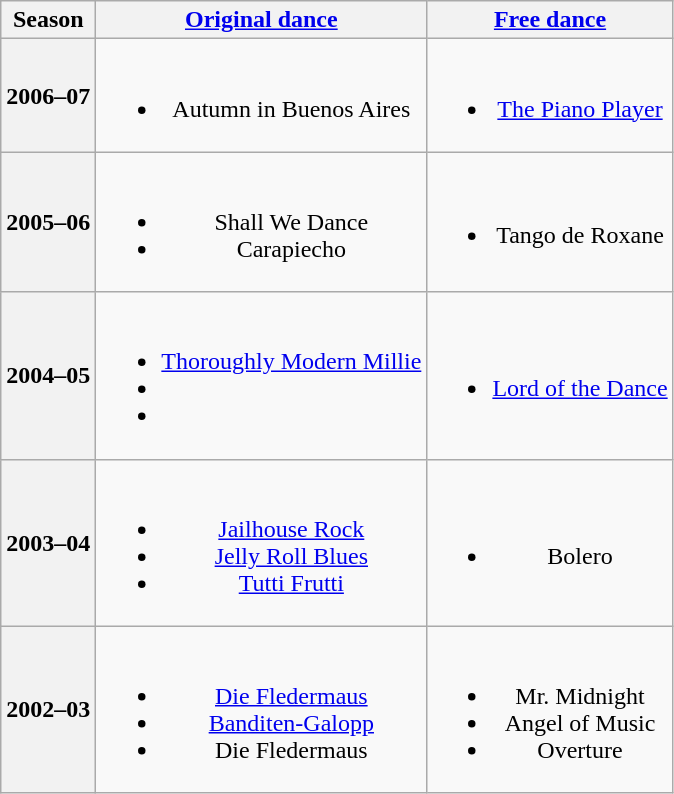<table class="wikitable" style="text-align:center">
<tr>
<th>Season</th>
<th><a href='#'>Original dance</a></th>
<th><a href='#'>Free dance</a></th>
</tr>
<tr>
<th>2006–07 <br> </th>
<td><br><ul><li> Autumn in Buenos Aires</li></ul></td>
<td><br><ul><li><a href='#'>The Piano Player</a> <br></li></ul></td>
</tr>
<tr>
<th>2005–06 <br> </th>
<td><br><ul><li> Shall We Dance</li><li> Carapiecho</li></ul></td>
<td><br><ul><li>Tango de Roxane <br></li></ul></td>
</tr>
<tr>
<th>2004–05 <br> </th>
<td><br><ul><li> <a href='#'>Thoroughly Modern Millie</a></li><li></li><li></li></ul></td>
<td><br><ul><li><a href='#'>Lord of the Dance</a> <br></li></ul></td>
</tr>
<tr>
<th>2003–04 <br> </th>
<td><br><ul><li> <a href='#'>Jailhouse Rock</a></li><li> <a href='#'>Jelly Roll Blues</a> <br></li><li> <a href='#'>Tutti Frutti</a></li></ul></td>
<td><br><ul><li>Bolero <br></li></ul></td>
</tr>
<tr>
<th>2002–03 <br> </th>
<td><br><ul><li> <a href='#'>Die Fledermaus</a> <br></li><li> <a href='#'>Banditen-Galopp</a> <br></li><li> Die Fledermaus <br></li></ul></td>
<td><br><ul><li>Mr. Midnight <br></li><li>Angel of Music <br></li><li>Overture <br></li></ul></td>
</tr>
</table>
